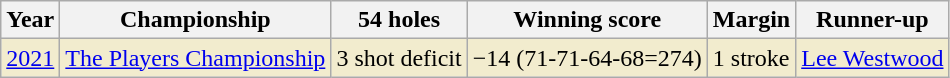<table class="wikitable">
<tr>
<th>Year</th>
<th>Championship</th>
<th>54 holes</th>
<th>Winning score</th>
<th>Margin</th>
<th>Runner-up</th>
</tr>
<tr style="background:#f2ecce;">
<td><a href='#'>2021</a></td>
<td><a href='#'>The Players Championship</a></td>
<td>3 shot deficit</td>
<td>−14 (71-71-64-68=274)</td>
<td>1 stroke</td>
<td> <a href='#'>Lee Westwood</a></td>
</tr>
</table>
